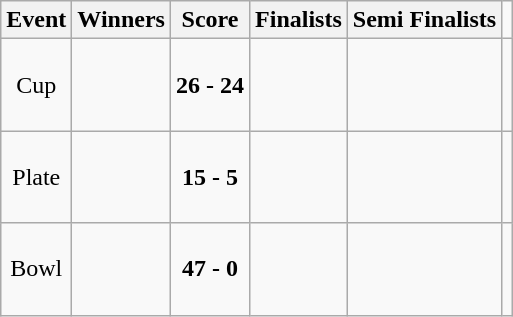<table class="wikitable" style="text-align: center">
<tr>
<th>Event</th>
<th>Winners</th>
<th>Score</th>
<th>Finalists</th>
<th>Semi Finalists</th>
</tr>
<tr>
<td>Cup</td>
<td align=left><strong></strong></td>
<td><strong>26 - 24</strong></td>
<td align=left></td>
<td align=left><br></td>
<td align=left><br><br><br></td>
</tr>
<tr>
<td>Plate</td>
<td align=left><strong></strong></td>
<td><strong>15 - 5</strong></td>
<td align=left></td>
<td align=left><br></td>
<td align=left><br><br><br></td>
</tr>
<tr>
<td>Bowl</td>
<td align=left><strong></strong></td>
<td><strong>47 - 0</strong></td>
<td align=left></td>
<td align=left><br></td>
<td align=left><br><br><br></td>
</tr>
</table>
